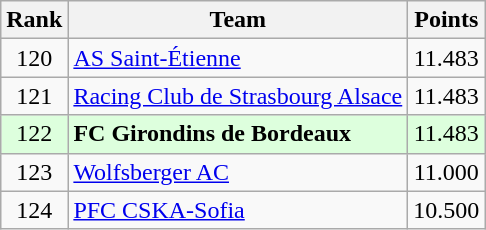<table class="wikitable" style="text-align: center;">
<tr>
<th>Rank</th>
<th>Team</th>
<th>Points</th>
</tr>
<tr>
<td>120</td>
<td align="left"> <a href='#'>AS Saint-Étienne</a></td>
<td>11.483</td>
</tr>
<tr>
<td>121</td>
<td align="left"> <a href='#'>Racing Club de Strasbourg Alsace</a></td>
<td>11.483</td>
</tr>
<tr bgcolor="#ddffdd">
<td>122</td>
<td align="left"> <strong>FC Girondins de Bordeaux</strong></td>
<td>11.483</td>
</tr>
<tr>
<td>123</td>
<td align="left"> <a href='#'>Wolfsberger AC</a></td>
<td>11.000</td>
</tr>
<tr>
<td>124</td>
<td align="left"> <a href='#'>PFC CSKA-Sofia</a></td>
<td>10.500</td>
</tr>
</table>
